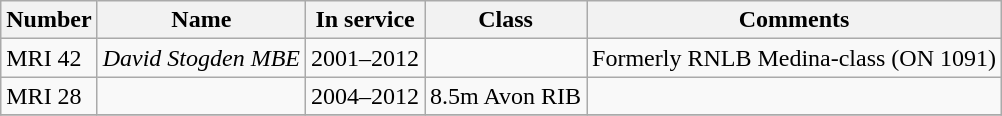<table class="wikitable">
<tr>
<th>Number</th>
<th>Name</th>
<th>In service</th>
<th>Class</th>
<th>Comments</th>
</tr>
<tr>
<td>MRI 42</td>
<td><em>David Stogden MBE</em></td>
<td>2001–2012</td>
<td></td>
<td>Formerly RNLB Medina-class (ON 1091)</td>
</tr>
<tr>
<td>MRI 28</td>
<td></td>
<td>2004–2012</td>
<td>8.5m Avon RIB</td>
<td></td>
</tr>
<tr>
</tr>
</table>
